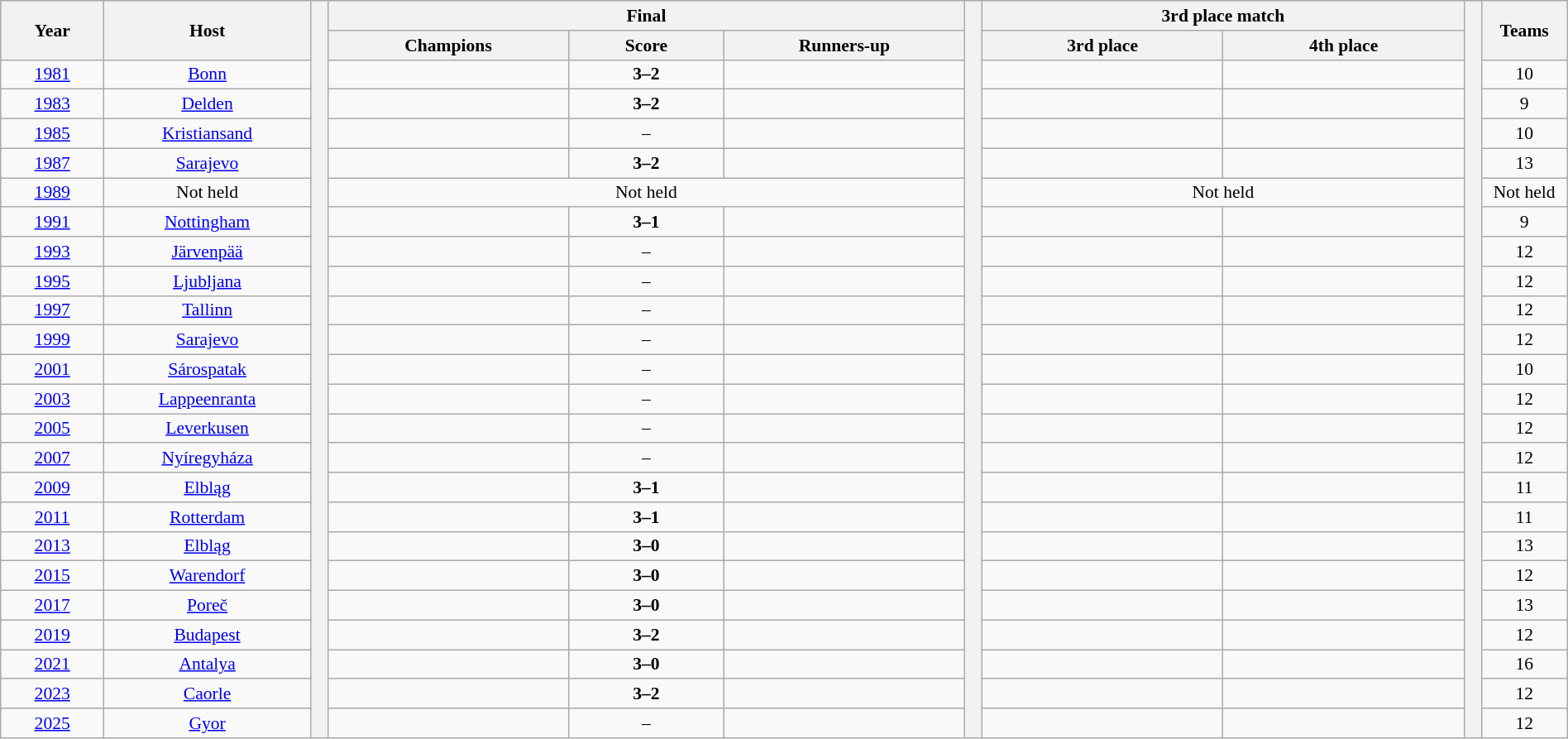<table class="wikitable" style="font-size:90%; width: 100%; text-align: center;">
<tr bgcolor=#c1d8ff>
<th rowspan=2 width=6%>Year</th>
<th rowspan=2 width=12%>Host</th>
<th width=1% rowspan=25 bgcolor=ffffff></th>
<th colspan=3>Final</th>
<th width=1% rowspan=25 bgcolor=ffffff></th>
<th colspan=2>3rd place match</th>
<th width=1% rowspan=25 bgcolor=#ffffff></th>
<th rowspan=2 width=5%>Teams</th>
</tr>
<tr bgcolor=#efefef>
<th width=14%>Champions</th>
<th width=9%>Score</th>
<th width=14%>Runners-up</th>
<th width=14%>3rd place</th>
<th width=14%>4th place</th>
</tr>
<tr>
<td><a href='#'>1981</a></td>
<td> <a href='#'>Bonn</a></td>
<td><strong></strong></td>
<td><strong>3–2</strong></td>
<td></td>
<td></td>
<td></td>
<td>10</td>
</tr>
<tr>
<td><a href='#'>1983</a></td>
<td> <a href='#'>Delden</a></td>
<td><strong></strong></td>
<td><strong>3–2</strong></td>
<td></td>
<td></td>
<td></td>
<td>9</td>
</tr>
<tr>
<td><a href='#'>1985</a></td>
<td> <a href='#'>Kristiansand</a></td>
<td><strong></strong></td>
<td>–</td>
<td></td>
<td></td>
<td></td>
<td>10</td>
</tr>
<tr>
<td><a href='#'>1987</a></td>
<td> <a href='#'>Sarajevo</a></td>
<td><strong></strong></td>
<td><strong>3–2</strong></td>
<td></td>
<td></td>
<td></td>
<td>13</td>
</tr>
<tr>
<td><a href='#'>1989</a></td>
<td>Not held</td>
<td colspan=3>Not held</td>
<td colspan=2>Not held</td>
<td>Not held</td>
</tr>
<tr>
<td><a href='#'>1991</a></td>
<td> <a href='#'>Nottingham</a></td>
<td><strong></strong></td>
<td><strong>3–1</strong></td>
<td></td>
<td></td>
<td></td>
<td>9</td>
</tr>
<tr>
<td><a href='#'>1993</a></td>
<td> <a href='#'>Järvenpää</a></td>
<td><strong></strong></td>
<td>–</td>
<td></td>
<td></td>
<td></td>
<td>12</td>
</tr>
<tr>
<td><a href='#'>1995</a></td>
<td> <a href='#'>Ljubljana</a></td>
<td><strong></strong></td>
<td>–</td>
<td></td>
<td></td>
<td></td>
<td>12</td>
</tr>
<tr>
<td><a href='#'>1997</a></td>
<td> <a href='#'>Tallinn</a></td>
<td><strong></strong></td>
<td>–</td>
<td></td>
<td></td>
<td></td>
<td>12</td>
</tr>
<tr>
<td><a href='#'>1999</a></td>
<td> <a href='#'>Sarajevo</a></td>
<td><strong></strong></td>
<td>–</td>
<td></td>
<td></td>
<td></td>
<td>12</td>
</tr>
<tr>
<td><a href='#'>2001</a></td>
<td> <a href='#'>Sárospatak</a></td>
<td><strong></strong></td>
<td>–</td>
<td></td>
<td></td>
<td></td>
<td>10</td>
</tr>
<tr>
<td><a href='#'>2003</a></td>
<td> <a href='#'>Lappeenranta</a></td>
<td><strong></strong></td>
<td>–</td>
<td></td>
<td></td>
<td></td>
<td>12</td>
</tr>
<tr>
<td><a href='#'>2005</a></td>
<td> <a href='#'>Leverkusen</a></td>
<td><strong></strong></td>
<td>–</td>
<td></td>
<td></td>
<td></td>
<td>12</td>
</tr>
<tr>
<td><a href='#'>2007</a></td>
<td> <a href='#'>Nyíregyháza</a></td>
<td><strong></strong></td>
<td>–</td>
<td></td>
<td></td>
<td></td>
<td>12</td>
</tr>
<tr>
<td><a href='#'>2009</a></td>
<td> <a href='#'>Elbląg</a></td>
<td><strong></strong></td>
<td><strong>3–1</strong></td>
<td></td>
<td></td>
<td></td>
<td>11</td>
</tr>
<tr>
<td><a href='#'>2011</a></td>
<td> <a href='#'>Rotterdam</a></td>
<td><strong></strong></td>
<td><strong>3–1</strong></td>
<td></td>
<td></td>
<td></td>
<td>11</td>
</tr>
<tr>
<td><a href='#'>2013</a></td>
<td> <a href='#'>Elbląg</a></td>
<td><strong></strong></td>
<td><strong>3–0</strong></td>
<td></td>
<td></td>
<td></td>
<td>13</td>
</tr>
<tr>
<td><a href='#'>2015</a></td>
<td> <a href='#'>Warendorf</a></td>
<td><strong></strong></td>
<td><strong>3–0</strong></td>
<td></td>
<td></td>
<td></td>
<td>12</td>
</tr>
<tr>
<td><a href='#'>2017</a></td>
<td> <a href='#'>Poreč</a></td>
<td><strong></strong></td>
<td><strong>3–0</strong></td>
<td></td>
<td></td>
<td></td>
<td>13</td>
</tr>
<tr>
<td><a href='#'>2019</a></td>
<td> <a href='#'>Budapest</a></td>
<td><strong></strong></td>
<td><strong>3–2</strong></td>
<td></td>
<td></td>
<td></td>
<td>12</td>
</tr>
<tr>
<td><a href='#'>2021</a></td>
<td> <a href='#'>Antalya</a></td>
<td><strong></strong></td>
<td><strong>3–0</strong></td>
<td></td>
<td></td>
<td></td>
<td>16</td>
</tr>
<tr>
<td><a href='#'>2023</a></td>
<td> <a href='#'>Caorle</a></td>
<td><strong></strong></td>
<td><strong>3–2</strong></td>
<td></td>
<td></td>
<td></td>
<td>12</td>
</tr>
<tr>
<td><a href='#'>2025</a></td>
<td> <a href='#'>Gyor</a></td>
<td></td>
<td>–</td>
<td></td>
<td></td>
<td></td>
<td>12</td>
</tr>
</table>
